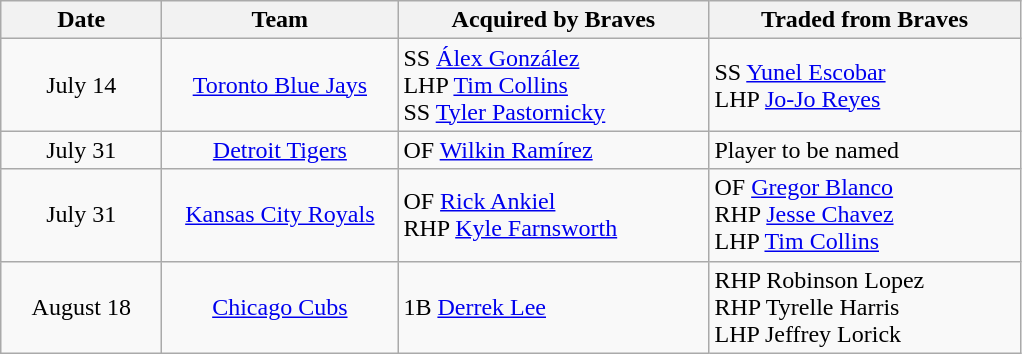<table class="wikitable">
<tr>
<th scope="col" width="100">Date</th>
<th scope="col" width="150">Team</th>
<th scope="col" width="200">Acquired by Braves</th>
<th scope="col" width="200">Traded from Braves</th>
</tr>
<tr>
<td style="text-align: center;">July 14</td>
<td style="text-align: center;"><a href='#'>Toronto Blue Jays</a></td>
<td>SS <a href='#'>Álex González</a><br>LHP <a href='#'>Tim Collins</a><br>SS <a href='#'>Tyler Pastornicky</a></td>
<td>SS <a href='#'>Yunel Escobar</a><br> LHP <a href='#'>Jo-Jo Reyes</a></td>
</tr>
<tr>
<td style="text-align: center;">July 31</td>
<td style="text-align: center;"><a href='#'>Detroit Tigers</a></td>
<td>OF <a href='#'>Wilkin Ramírez</a></td>
<td>Player to be named</td>
</tr>
<tr>
<td style="text-align: center;">July 31</td>
<td style="text-align: center;"><a href='#'>Kansas City Royals</a></td>
<td>OF <a href='#'>Rick Ankiel</a><br>RHP <a href='#'>Kyle Farnsworth</a></td>
<td>OF <a href='#'>Gregor Blanco</a><br>RHP <a href='#'>Jesse Chavez</a><br>LHP <a href='#'>Tim Collins</a></td>
</tr>
<tr>
<td style="text-align: center;">August 18</td>
<td style="text-align: center;"><a href='#'>Chicago Cubs</a></td>
<td>1B <a href='#'>Derrek Lee</a></td>
<td>RHP Robinson Lopez<br> RHP Tyrelle Harris<br>LHP Jeffrey Lorick</td>
</tr>
</table>
